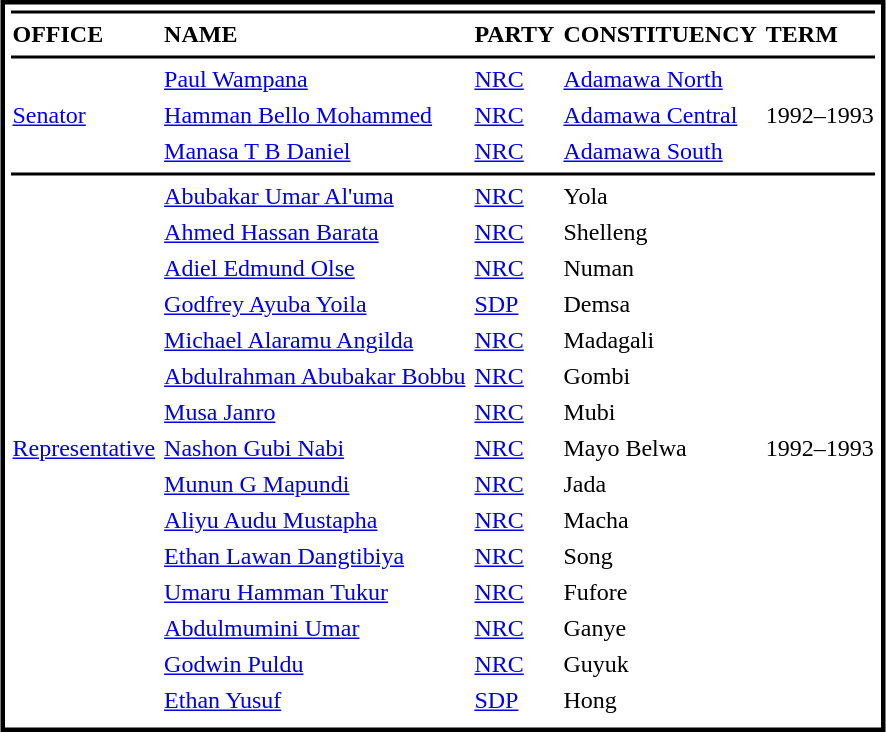<table cellpadding="1" cellspacing="4" style="margin:3px; border:3px solid #000000;">
<tr>
<td colspan="5" bgcolor="#000000"></td>
</tr>
<tr>
<td><strong>OFFICE</strong></td>
<td><strong>NAME</strong></td>
<td><strong>PARTY</strong></td>
<td><strong>CONSTITUENCY</strong></td>
<td><strong>TERM</strong></td>
</tr>
<tr>
<td colspan="5" bgcolor="#000000"></td>
</tr>
<tr>
<td rowspan="3"><a href='#'>Senator</a></td>
<td><a href='#'>Paul Wampana</a></td>
<td><a href='#'>NRC</a></td>
<td><a href='#'>Adamawa North</a></td>
<td rowspan="3">1992–1993</td>
</tr>
<tr>
<td><a href='#'>Hamman Bello Mohammed</a></td>
<td><a href='#'>NRC</a></td>
<td><a href='#'>Adamawa Central</a></td>
</tr>
<tr>
<td><a href='#'>Manasa T B Daniel</a></td>
<td><a href='#'>NRC</a></td>
<td><a href='#'>Adamawa South</a></td>
</tr>
<tr>
<td colspan="5" bgcolor="#000000"></td>
</tr>
<tr>
<td rowspan="15"><a href='#'>Representative</a></td>
<td><a href='#'>Abubakar Umar Al'uma</a></td>
<td><a href='#'>NRC</a></td>
<td>Yola</td>
<td rowspan="15">1992–1993</td>
</tr>
<tr>
<td><a href='#'>Ahmed Hassan Barata</a></td>
<td><a href='#'>NRC</a></td>
<td>Shelleng</td>
</tr>
<tr>
<td><a href='#'>Adiel Edmund Olse</a></td>
<td><a href='#'>NRC</a></td>
<td>Numan</td>
</tr>
<tr>
<td><a href='#'>Godfrey Ayuba Yoila</a></td>
<td><a href='#'>SDP</a></td>
<td>Demsa</td>
</tr>
<tr>
<td><a href='#'>Michael Alaramu Angilda</a></td>
<td><a href='#'>NRC</a></td>
<td>Madagali</td>
</tr>
<tr>
<td><a href='#'>Abdulrahman Abubakar Bobbu</a></td>
<td><a href='#'>NRC</a></td>
<td>Gombi</td>
</tr>
<tr>
<td><a href='#'>Musa Janro</a></td>
<td><a href='#'>NRC</a></td>
<td>Mubi</td>
</tr>
<tr>
<td><a href='#'>Nashon Gubi Nabi</a></td>
<td><a href='#'>NRC</a></td>
<td>Mayo Belwa</td>
</tr>
<tr>
<td><a href='#'>Munun G Mapundi</a></td>
<td><a href='#'>NRC</a></td>
<td>Jada</td>
</tr>
<tr>
<td><a href='#'>Aliyu Audu Mustapha</a></td>
<td><a href='#'>NRC</a></td>
<td>Macha</td>
</tr>
<tr>
<td><a href='#'>Ethan Lawan Dangtibiya</a></td>
<td><a href='#'>NRC</a></td>
<td>Song</td>
</tr>
<tr>
<td><a href='#'>Umaru Hamman Tukur</a></td>
<td><a href='#'>NRC</a></td>
<td>Fufore</td>
</tr>
<tr>
<td><a href='#'>Abdulmumini Umar</a></td>
<td><a href='#'>NRC</a></td>
<td>Ganye</td>
</tr>
<tr>
<td><a href='#'>Godwin Puldu</a></td>
<td><a href='#'>NRC</a></td>
<td>Guyuk</td>
</tr>
<tr>
<td><a href='#'>Ethan Yusuf</a></td>
<td><a href='#'>SDP</a></td>
<td>Hong</td>
</tr>
<tr>
</tr>
</table>
